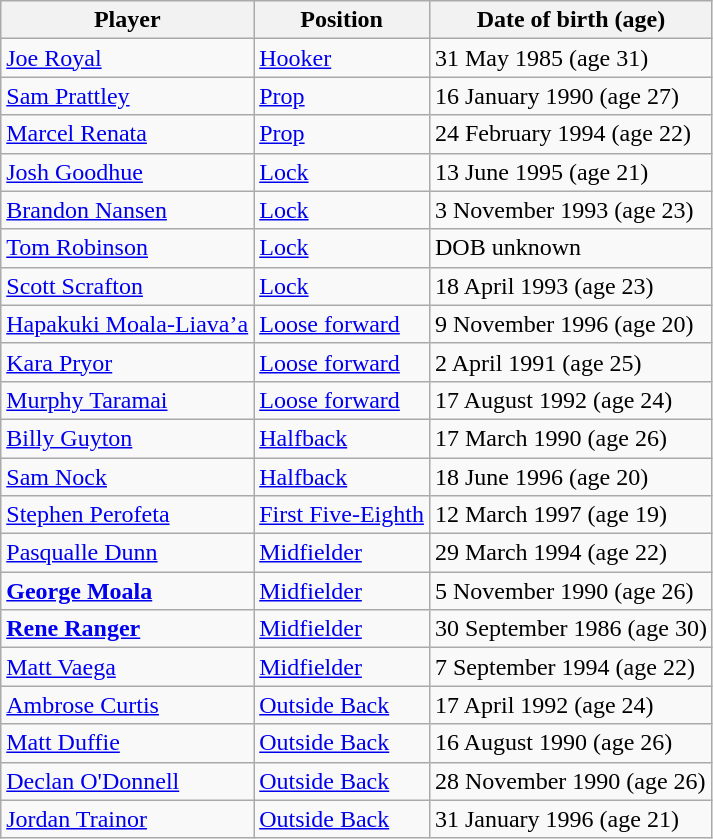<table class="wikitable">
<tr>
<th>Player</th>
<th>Position</th>
<th>Date of birth (age)</th>
</tr>
<tr>
<td><a href='#'>Joe Royal</a></td>
<td><a href='#'>Hooker</a></td>
<td>31 May 1985 (age 31)</td>
</tr>
<tr>
<td><a href='#'>Sam Prattley</a></td>
<td><a href='#'>Prop</a></td>
<td>16 January 1990 (age 27)</td>
</tr>
<tr>
<td><a href='#'>Marcel Renata</a></td>
<td><a href='#'>Prop</a></td>
<td>24 February 1994 (age 22)</td>
</tr>
<tr>
<td><a href='#'>Josh Goodhue</a></td>
<td><a href='#'>Lock</a></td>
<td>13 June 1995 (age 21)</td>
</tr>
<tr>
<td><a href='#'>Brandon Nansen</a></td>
<td><a href='#'>Lock</a></td>
<td>3 November 1993 (age 23)</td>
</tr>
<tr>
<td><a href='#'>Tom Robinson</a></td>
<td><a href='#'>Lock</a></td>
<td>DOB unknown</td>
</tr>
<tr>
<td><a href='#'>Scott Scrafton</a></td>
<td><a href='#'>Lock</a></td>
<td>18 April 1993 (age 23)</td>
</tr>
<tr>
<td><a href='#'>Hapakuki Moala-Liava’a</a></td>
<td><a href='#'>Loose forward</a></td>
<td>9 November 1996 (age 20)</td>
</tr>
<tr>
<td><a href='#'>Kara Pryor</a></td>
<td><a href='#'>Loose forward</a></td>
<td>2 April 1991 (age 25)</td>
</tr>
<tr>
<td><a href='#'>Murphy Taramai</a></td>
<td><a href='#'>Loose forward</a></td>
<td>17 August 1992 (age 24)</td>
</tr>
<tr>
<td><a href='#'>Billy Guyton</a></td>
<td><a href='#'>Halfback</a></td>
<td>17 March 1990 (age 26)</td>
</tr>
<tr>
<td><a href='#'>Sam Nock</a></td>
<td><a href='#'>Halfback</a></td>
<td>18 June 1996 (age 20)</td>
</tr>
<tr>
<td><a href='#'>Stephen Perofeta</a></td>
<td><a href='#'>First Five-Eighth</a></td>
<td>12 March 1997 (age 19)</td>
</tr>
<tr>
<td><a href='#'>Pasqualle Dunn</a></td>
<td><a href='#'>Midfielder</a></td>
<td>29 March 1994 (age 22)</td>
</tr>
<tr>
<td><strong><a href='#'>George Moala</a></strong></td>
<td><a href='#'>Midfielder</a></td>
<td>5 November 1990 (age 26)</td>
</tr>
<tr>
<td><strong><a href='#'>Rene Ranger</a></strong></td>
<td><a href='#'>Midfielder</a></td>
<td>30 September 1986 (age 30)</td>
</tr>
<tr>
<td><a href='#'>Matt Vaega</a></td>
<td><a href='#'>Midfielder</a></td>
<td>7 September 1994 (age 22)</td>
</tr>
<tr>
<td><a href='#'>Ambrose Curtis</a></td>
<td><a href='#'>Outside Back</a></td>
<td>17 April 1992 (age 24)</td>
</tr>
<tr>
<td><a href='#'>Matt Duffie</a></td>
<td><a href='#'>Outside Back</a></td>
<td>16 August 1990 (age 26)</td>
</tr>
<tr>
<td><a href='#'>Declan O'Donnell</a></td>
<td><a href='#'>Outside Back</a></td>
<td>28 November 1990 (age 26)</td>
</tr>
<tr>
<td><a href='#'>Jordan Trainor</a></td>
<td><a href='#'>Outside Back</a></td>
<td>31 January 1996 (age 21)</td>
</tr>
</table>
